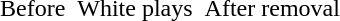<table border="0" cellspacing="0" cellpadding="0">
<tr valign="top">
<td><br></td>
<td>  </td>
<td><br></td>
<td>  </td>
<td><br></td>
</tr>
<tr valign="top">
<td>Before</td>
<td>  </td>
<td>White plays</td>
<td>  </td>
<td>After removal</td>
</tr>
</table>
